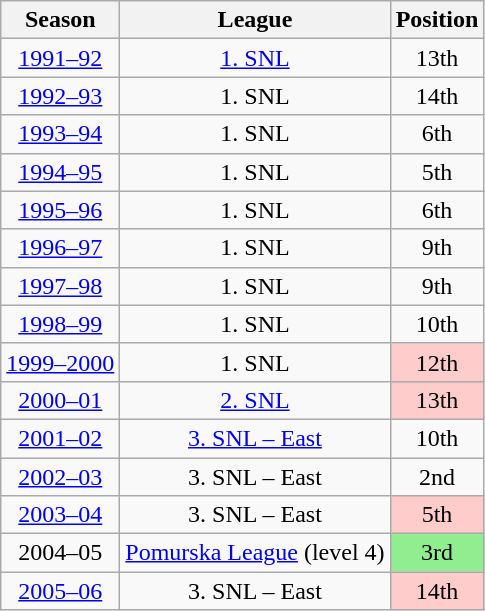<table class="wikitable" style="text-align: center">
<tr>
<th>Season</th>
<th>League</th>
<th>Position</th>
</tr>
<tr>
<td><a href='#'>1991–92</a></td>
<td><a href='#'>1. SNL</a></td>
<td>13th</td>
</tr>
<tr>
<td><a href='#'>1992–93</a></td>
<td>1. SNL</td>
<td>14th</td>
</tr>
<tr>
<td><a href='#'>1993–94</a></td>
<td>1. SNL</td>
<td>6th</td>
</tr>
<tr>
<td><a href='#'>1994–95</a></td>
<td>1. SNL</td>
<td>5th</td>
</tr>
<tr>
<td><a href='#'>1995–96</a></td>
<td>1. SNL</td>
<td>6th</td>
</tr>
<tr>
<td><a href='#'>1996–97</a></td>
<td>1. SNL</td>
<td>9th</td>
</tr>
<tr>
<td><a href='#'>1997–98</a></td>
<td>1. SNL</td>
<td>9th</td>
</tr>
<tr>
<td><a href='#'>1998–99</a></td>
<td>1. SNL</td>
<td>10th</td>
</tr>
<tr>
<td><a href='#'>1999–2000</a></td>
<td>1. SNL</td>
<td style="background: #FFCCCC;">12th</td>
</tr>
<tr>
<td><a href='#'>2000–01</a></td>
<td><a href='#'>2. SNL</a></td>
<td style="background: #FFCCCC;">13th</td>
</tr>
<tr>
<td><a href='#'>2001–02</a></td>
<td><a href='#'>3. SNL – East</a></td>
<td>10th</td>
</tr>
<tr>
<td><a href='#'>2002–03</a></td>
<td>3. SNL – East</td>
<td>2nd</td>
</tr>
<tr>
<td><a href='#'>2003–04</a></td>
<td>3. SNL – East</td>
<td style="background: #FFCCCC;">5th</td>
</tr>
<tr>
<td>2004–05</td>
<td><a href='#'>Pomurska League</a> (level 4)</td>
<td style="background: #90EE90;">3rd</td>
</tr>
<tr>
<td><a href='#'>2005–06</a></td>
<td>3. SNL – East</td>
<td style="background: #FFCCCC;">14th</td>
</tr>
</table>
